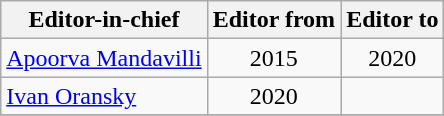<table class="wikitable sortable">
<tr>
<th>Editor-in-chief</th>
<th>Editor from</th>
<th>Editor to</th>
</tr>
<tr>
<td sortname><a href='#'>Apoorva Mandavilli</a></td>
<td align=center>2015</td>
<td align=center>2020</td>
</tr>
<tr>
<td sortname><a href='#'>Ivan Oransky</a></td>
<td align=center>2020</td>
<td align=center></td>
</tr>
<tr>
</tr>
</table>
